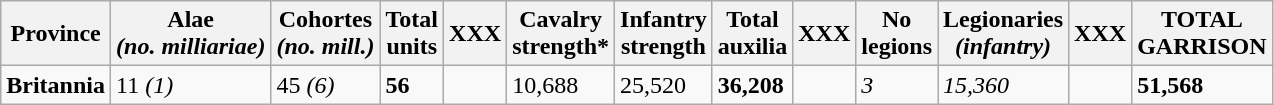<table class=wikitable>
<tr>
<th>Province</th>
<th>Alae<br><em>(no. milliariae)</em></th>
<th>Cohortes<br><em>(no. mill.)</em></th>
<th>Total<br>units</th>
<th>XXX</th>
<th>Cavalry<br>strength*</th>
<th>Infantry<br>strength</th>
<th>Total<br>auxilia</th>
<th>XXX</th>
<th>No<br>legions</th>
<th>Legionaries<br><em>(infantry)</em></th>
<th>XXX</th>
<th>TOTAL<br>GARRISON</th>
</tr>
<tr>
<td><strong>Britannia</strong></td>
<td>11  <em>(1)</em></td>
<td>45  <em>(6)</em></td>
<td><strong>56</strong></td>
<td></td>
<td>10,688</td>
<td>25,520</td>
<td><strong>36,208</strong></td>
<td></td>
<td><em>3</em></td>
<td><em>15,360</em></td>
<td></td>
<td><strong>51,568</strong></td>
</tr>
</table>
